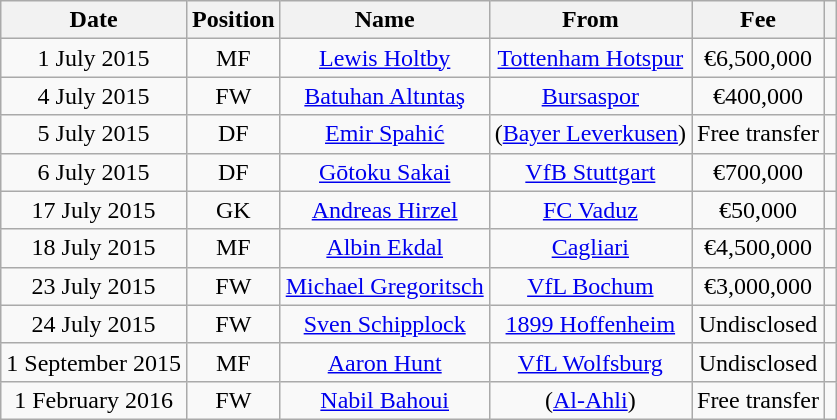<table class="wikitable" style="text-align:center;">
<tr>
<th>Date</th>
<th>Position</th>
<th>Name</th>
<th>From</th>
<th>Fee</th>
<th></th>
</tr>
<tr>
<td>1 July 2015</td>
<td>MF</td>
<td><a href='#'>Lewis Holtby</a></td>
<td><a href='#'>Tottenham Hotspur</a></td>
<td>€6,500,000</td>
<td></td>
</tr>
<tr>
<td>4 July 2015</td>
<td>FW</td>
<td><a href='#'>Batuhan Altıntaş</a></td>
<td><a href='#'>Bursaspor</a></td>
<td>€400,000</td>
<td></td>
</tr>
<tr>
<td>5 July 2015</td>
<td>DF</td>
<td><a href='#'>Emir Spahić</a></td>
<td>(<a href='#'>Bayer Leverkusen</a>)</td>
<td>Free transfer</td>
<td></td>
</tr>
<tr>
<td>6 July 2015</td>
<td>DF</td>
<td><a href='#'>Gōtoku Sakai</a></td>
<td><a href='#'>VfB Stuttgart</a></td>
<td>€700,000</td>
<td></td>
</tr>
<tr>
<td>17 July 2015</td>
<td>GK</td>
<td><a href='#'>Andreas Hirzel</a></td>
<td><a href='#'>FC Vaduz</a></td>
<td>€50,000</td>
<td></td>
</tr>
<tr>
<td>18 July 2015</td>
<td>MF</td>
<td><a href='#'>Albin Ekdal</a></td>
<td><a href='#'>Cagliari</a></td>
<td>€4,500,000</td>
<td></td>
</tr>
<tr>
<td>23 July 2015</td>
<td>FW</td>
<td><a href='#'>Michael Gregoritsch</a></td>
<td><a href='#'>VfL Bochum</a></td>
<td>€3,000,000</td>
<td></td>
</tr>
<tr>
<td>24 July 2015</td>
<td>FW</td>
<td><a href='#'>Sven Schipplock</a></td>
<td><a href='#'>1899 Hoffenheim</a></td>
<td>Undisclosed</td>
<td></td>
</tr>
<tr>
<td>1 September 2015</td>
<td>MF</td>
<td><a href='#'>Aaron Hunt</a></td>
<td><a href='#'>VfL Wolfsburg</a></td>
<td>Undisclosed</td>
<td></td>
</tr>
<tr>
<td>1 February 2016</td>
<td>FW</td>
<td><a href='#'>Nabil Bahoui</a></td>
<td>(<a href='#'>Al-Ahli</a>)</td>
<td>Free transfer</td>
<td></td>
</tr>
</table>
